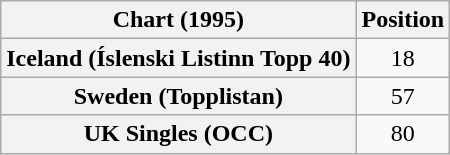<table class="wikitable sortable plainrowheaders" style="text-align:center">
<tr>
<th>Chart (1995)</th>
<th>Position</th>
</tr>
<tr>
<th scope="row">Iceland (Íslenski Listinn Topp 40)</th>
<td>18</td>
</tr>
<tr>
<th scope="row">Sweden (Topplistan)</th>
<td>57</td>
</tr>
<tr>
<th scope="row">UK Singles (OCC)</th>
<td>80</td>
</tr>
</table>
